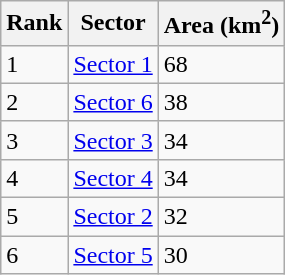<table class="wikitable">
<tr>
<th>Rank</th>
<th>Sector</th>
<th>Area (km<sup>2</sup>)</th>
</tr>
<tr>
<td>1</td>
<td><a href='#'>Sector 1</a></td>
<td>68</td>
</tr>
<tr>
<td>2</td>
<td><a href='#'>Sector 6</a></td>
<td>38</td>
</tr>
<tr>
<td>3</td>
<td><a href='#'>Sector 3</a></td>
<td>34</td>
</tr>
<tr>
<td>4</td>
<td><a href='#'>Sector 4</a></td>
<td>34</td>
</tr>
<tr>
<td>5</td>
<td><a href='#'>Sector 2</a></td>
<td>32</td>
</tr>
<tr>
<td>6</td>
<td><a href='#'>Sector 5</a></td>
<td>30</td>
</tr>
</table>
